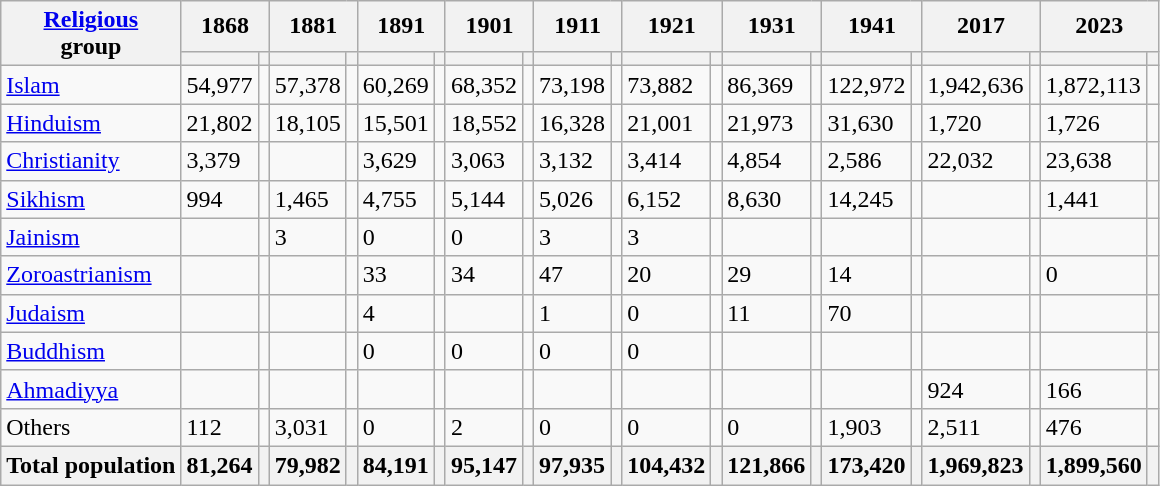<table class="wikitable sortable">
<tr>
<th rowspan="2"><a href='#'>Religious</a><br>group</th>
<th colspan="2">1868</th>
<th colspan="2">1881</th>
<th colspan="2">1891</th>
<th colspan="2">1901</th>
<th colspan="2">1911</th>
<th colspan="2">1921</th>
<th colspan="2">1931</th>
<th colspan="2">1941</th>
<th colspan="2">2017</th>
<th colspan="2">2023</th>
</tr>
<tr>
<th><a href='#'></a></th>
<th></th>
<th></th>
<th></th>
<th></th>
<th></th>
<th></th>
<th></th>
<th></th>
<th></th>
<th></th>
<th></th>
<th></th>
<th></th>
<th></th>
<th></th>
<th></th>
<th></th>
<th></th>
<th></th>
</tr>
<tr>
<td><a href='#'>Islam</a> </td>
<td>54,977</td>
<td></td>
<td>57,378</td>
<td></td>
<td>60,269</td>
<td></td>
<td>68,352</td>
<td></td>
<td>73,198</td>
<td></td>
<td>73,882</td>
<td></td>
<td>86,369</td>
<td></td>
<td>122,972</td>
<td></td>
<td>1,942,636</td>
<td></td>
<td>1,872,113</td>
<td></td>
</tr>
<tr>
<td><a href='#'>Hinduism</a> </td>
<td>21,802</td>
<td></td>
<td>18,105</td>
<td></td>
<td>15,501</td>
<td></td>
<td>18,552</td>
<td></td>
<td>16,328</td>
<td></td>
<td>21,001</td>
<td></td>
<td>21,973</td>
<td></td>
<td>31,630</td>
<td></td>
<td>1,720</td>
<td></td>
<td>1,726</td>
<td></td>
</tr>
<tr>
<td><a href='#'>Christianity</a> </td>
<td>3,379</td>
<td></td>
<td></td>
<td></td>
<td>3,629</td>
<td></td>
<td>3,063</td>
<td></td>
<td>3,132</td>
<td></td>
<td>3,414</td>
<td></td>
<td>4,854</td>
<td></td>
<td>2,586</td>
<td></td>
<td>22,032</td>
<td></td>
<td>23,638</td>
<td></td>
</tr>
<tr>
<td><a href='#'>Sikhism</a> </td>
<td>994</td>
<td></td>
<td>1,465</td>
<td></td>
<td>4,755</td>
<td></td>
<td>5,144</td>
<td></td>
<td>5,026</td>
<td></td>
<td>6,152</td>
<td></td>
<td>8,630</td>
<td></td>
<td>14,245</td>
<td></td>
<td></td>
<td></td>
<td>1,441</td>
<td></td>
</tr>
<tr>
<td><a href='#'>Jainism</a> </td>
<td></td>
<td></td>
<td>3</td>
<td></td>
<td>0</td>
<td></td>
<td>0</td>
<td></td>
<td>3</td>
<td></td>
<td>3</td>
<td></td>
<td></td>
<td></td>
<td></td>
<td></td>
<td></td>
<td></td>
<td></td>
<td></td>
</tr>
<tr>
<td><a href='#'>Zoroastrianism</a> </td>
<td></td>
<td></td>
<td></td>
<td></td>
<td>33</td>
<td></td>
<td>34</td>
<td></td>
<td>47</td>
<td></td>
<td>20</td>
<td></td>
<td>29</td>
<td></td>
<td>14</td>
<td></td>
<td></td>
<td></td>
<td>0</td>
<td></td>
</tr>
<tr>
<td><a href='#'>Judaism</a> </td>
<td></td>
<td></td>
<td></td>
<td></td>
<td>4</td>
<td></td>
<td></td>
<td></td>
<td>1</td>
<td></td>
<td>0</td>
<td></td>
<td>11</td>
<td></td>
<td>70</td>
<td></td>
<td></td>
<td></td>
<td></td>
<td></td>
</tr>
<tr>
<td><a href='#'>Buddhism</a> </td>
<td></td>
<td></td>
<td></td>
<td></td>
<td>0</td>
<td></td>
<td>0</td>
<td></td>
<td>0</td>
<td></td>
<td>0</td>
<td></td>
<td></td>
<td></td>
<td></td>
<td></td>
<td></td>
<td></td>
<td></td>
<td></td>
</tr>
<tr>
<td><a href='#'>Ahmadiyya</a> </td>
<td></td>
<td></td>
<td></td>
<td></td>
<td></td>
<td></td>
<td></td>
<td></td>
<td></td>
<td></td>
<td></td>
<td></td>
<td></td>
<td></td>
<td></td>
<td></td>
<td>924</td>
<td></td>
<td>166</td>
<td></td>
</tr>
<tr>
<td>Others</td>
<td>112</td>
<td></td>
<td>3,031</td>
<td></td>
<td>0</td>
<td></td>
<td>2</td>
<td></td>
<td>0</td>
<td></td>
<td>0</td>
<td></td>
<td>0</td>
<td></td>
<td>1,903</td>
<td></td>
<td>2,511</td>
<td></td>
<td>476</td>
<td></td>
</tr>
<tr>
<th>Total population</th>
<th>81,264</th>
<th></th>
<th>79,982</th>
<th></th>
<th>84,191</th>
<th></th>
<th>95,147</th>
<th></th>
<th>97,935</th>
<th></th>
<th>104,432</th>
<th></th>
<th>121,866</th>
<th></th>
<th>173,420</th>
<th></th>
<th>1,969,823</th>
<th></th>
<th>1,899,560</th>
<th></th>
</tr>
</table>
